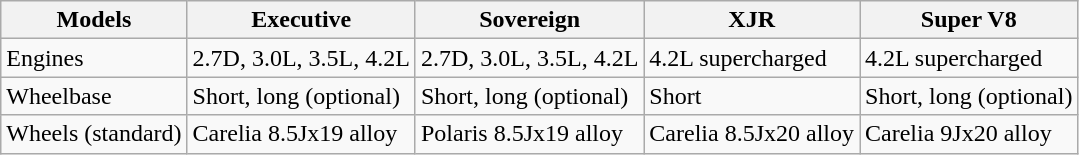<table class="wikitable">
<tr>
<th>Models</th>
<th>Executive</th>
<th>Sovereign</th>
<th>XJR</th>
<th>Super V8</th>
</tr>
<tr>
<td>Engines</td>
<td>2.7D, 3.0L, 3.5L, 4.2L</td>
<td>2.7D, 3.0L, 3.5L, 4.2L</td>
<td>4.2L supercharged</td>
<td>4.2L supercharged</td>
</tr>
<tr>
<td>Wheelbase</td>
<td>Short, long (optional)</td>
<td>Short, long (optional)</td>
<td>Short</td>
<td>Short, long (optional)</td>
</tr>
<tr>
<td>Wheels (standard)</td>
<td>Carelia 8.5Jx19 alloy</td>
<td>Polaris 8.5Jx19 alloy</td>
<td>Carelia 8.5Jx20 alloy</td>
<td>Carelia 9Jx20 alloy</td>
</tr>
</table>
